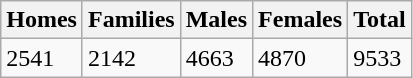<table class="wikitable">
<tr>
<th>Homes</th>
<th>Families</th>
<th>Males</th>
<th>Females</th>
<th>Total</th>
</tr>
<tr>
<td>2541</td>
<td>2142</td>
<td>4663</td>
<td>4870</td>
<td>9533</td>
</tr>
</table>
